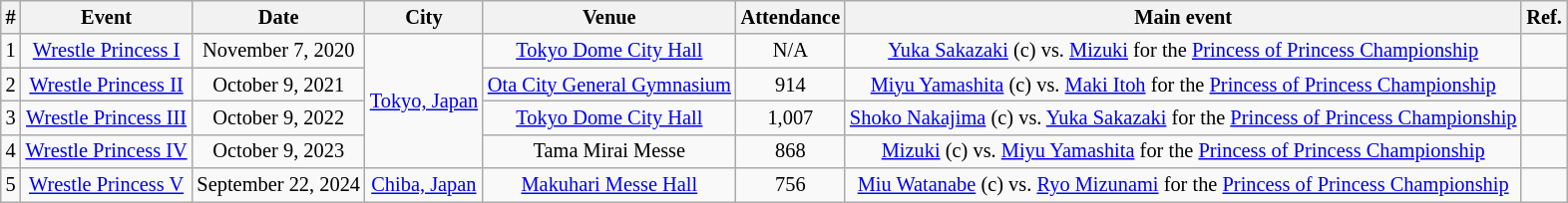<table class="sortable wikitable succession-box" style="font-size:85%; text-align:center;">
<tr>
<th>#</th>
<th>Event</th>
<th>Date</th>
<th>City</th>
<th>Venue</th>
<th>Attendance</th>
<th>Main event</th>
<th>Ref.</th>
</tr>
<tr>
<td>1</td>
<td><a href='#'>Wrestle Princess I</a></td>
<td>November 7, 2020</td>
<td rowspan=4><a href='#'>Tokyo, Japan</a></td>
<td><a href='#'>Tokyo Dome City Hall</a></td>
<td>N/A</td>
<td><a href='#'>Yuka Sakazaki</a> (c) vs. <a href='#'>Mizuki</a> for the <a href='#'>Princess of Princess Championship</a></td>
<td></td>
</tr>
<tr>
<td>2</td>
<td><a href='#'>Wrestle Princess II</a></td>
<td>October 9, 2021</td>
<td><a href='#'>Ota City General Gymnasium</a></td>
<td>914</td>
<td><a href='#'>Miyu Yamashita</a> (c) vs. <a href='#'>Maki Itoh</a> for the <a href='#'>Princess of Princess Championship</a></td>
<td></td>
</tr>
<tr>
<td>3</td>
<td><a href='#'>Wrestle Princess III</a></td>
<td>October 9, 2022</td>
<td><a href='#'>Tokyo Dome City Hall</a></td>
<td>1,007</td>
<td><a href='#'>Shoko Nakajima</a> (c) vs. <a href='#'>Yuka Sakazaki</a> for the <a href='#'>Princess of Princess Championship</a></td>
<td></td>
</tr>
<tr>
<td>4</td>
<td><a href='#'>Wrestle Princess IV</a></td>
<td>October 9, 2023</td>
<td>Tama Mirai Messe</td>
<td>868</td>
<td><a href='#'>Mizuki</a> (c) vs. <a href='#'>Miyu Yamashita</a> for the <a href='#'>Princess of Princess Championship</a></td>
<td></td>
</tr>
<tr>
<td>5</td>
<td><a href='#'>Wrestle Princess V</a></td>
<td>September 22, 2024</td>
<td><a href='#'>Chiba, Japan</a></td>
<td><a href='#'>Makuhari Messe Hall</a></td>
<td>756</td>
<td><a href='#'>Miu Watanabe</a> (c) vs. <a href='#'>Ryo Mizunami</a> for the <a href='#'>Princess of Princess Championship</a></td>
<td></td>
</tr>
</table>
